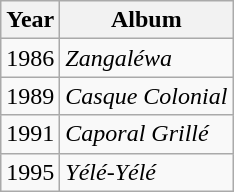<table class="wikitable">
<tr>
<th>Year</th>
<th>Album</th>
</tr>
<tr>
<td>1986</td>
<td><em>Zangaléwa</em></td>
</tr>
<tr>
<td>1989</td>
<td><em>Casque Colonial</em></td>
</tr>
<tr>
<td>1991</td>
<td><em>Caporal Grillé</em></td>
</tr>
<tr>
<td>1995</td>
<td><em>Yélé-Yélé</em></td>
</tr>
</table>
